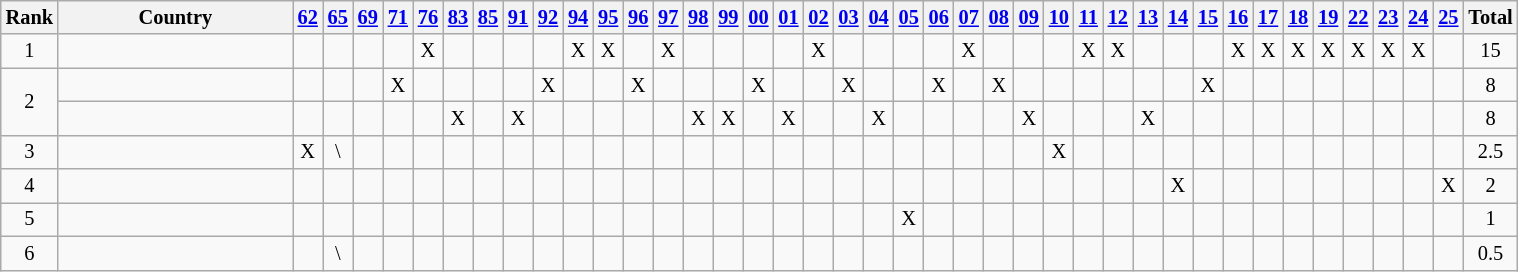<table class=wikitable style="font-size:85%; text-align:center">
<tr>
<th>Rank</th>
<th width=150>Country</th>
<th><a href='#'>62</a></th>
<th><a href='#'>65</a></th>
<th><a href='#'>69</a></th>
<th><a href='#'>71</a></th>
<th><a href='#'>76</a></th>
<th><a href='#'>83</a></th>
<th><a href='#'>85</a></th>
<th><a href='#'>91</a></th>
<th><a href='#'>92</a></th>
<th><a href='#'>94</a></th>
<th><a href='#'>95</a></th>
<th><a href='#'>96</a></th>
<th><a href='#'>97</a></th>
<th><a href='#'>98</a></th>
<th><a href='#'>99</a></th>
<th><a href='#'>00</a></th>
<th><a href='#'>01</a></th>
<th><a href='#'>02</a></th>
<th><a href='#'>03</a></th>
<th><a href='#'>04</a></th>
<th><a href='#'>05</a></th>
<th><a href='#'>06</a></th>
<th><a href='#'>07</a></th>
<th><a href='#'>08</a></th>
<th><a href='#'>09</a></th>
<th><a href='#'>10</a></th>
<th><a href='#'>11</a></th>
<th><a href='#'>12</a></th>
<th><a href='#'>13</a></th>
<th><a href='#'>14</a></th>
<th><a href='#'>15</a></th>
<th><a href='#'>16</a></th>
<th><a href='#'>17</a></th>
<th><a href='#'>18</a></th>
<th><a href='#'>19</a></th>
<th><a href='#'>22</a></th>
<th><a href='#'>23</a></th>
<th><a href='#'>24</a></th>
<th><a href='#'>25</a></th>
<th>Total</th>
</tr>
<tr>
<td>1</td>
<td align=left></td>
<td></td>
<td></td>
<td></td>
<td></td>
<td>X</td>
<td></td>
<td></td>
<td></td>
<td></td>
<td>X</td>
<td>X</td>
<td></td>
<td>X</td>
<td></td>
<td></td>
<td></td>
<td></td>
<td>X</td>
<td></td>
<td></td>
<td></td>
<td></td>
<td>X</td>
<td></td>
<td></td>
<td></td>
<td>X</td>
<td>X</td>
<td></td>
<td></td>
<td></td>
<td>X</td>
<td>X</td>
<td>X</td>
<td>X</td>
<td>X</td>
<td>X</td>
<td>X</td>
<td></td>
<td>15</td>
</tr>
<tr>
<td rowspan=2>2</td>
<td align=left></td>
<td></td>
<td></td>
<td></td>
<td>X</td>
<td></td>
<td></td>
<td></td>
<td></td>
<td>X</td>
<td></td>
<td></td>
<td>X</td>
<td></td>
<td></td>
<td></td>
<td>X</td>
<td></td>
<td></td>
<td>X</td>
<td></td>
<td></td>
<td>X</td>
<td></td>
<td>X</td>
<td></td>
<td></td>
<td></td>
<td></td>
<td></td>
<td></td>
<td>X</td>
<td></td>
<td></td>
<td></td>
<td></td>
<td></td>
<td></td>
<td></td>
<td></td>
<td>8</td>
</tr>
<tr>
<td align=left></td>
<td></td>
<td></td>
<td></td>
<td></td>
<td></td>
<td>X</td>
<td></td>
<td>X</td>
<td></td>
<td></td>
<td></td>
<td></td>
<td></td>
<td>X</td>
<td>X</td>
<td></td>
<td>X</td>
<td></td>
<td></td>
<td>X</td>
<td></td>
<td></td>
<td></td>
<td></td>
<td>X</td>
<td></td>
<td></td>
<td></td>
<td>X</td>
<td></td>
<td></td>
<td></td>
<td></td>
<td></td>
<td></td>
<td></td>
<td></td>
<td></td>
<td></td>
<td>8</td>
</tr>
<tr>
<td>3</td>
<td align=left></td>
<td>X</td>
<td>\</td>
<td></td>
<td></td>
<td></td>
<td></td>
<td></td>
<td></td>
<td></td>
<td></td>
<td></td>
<td></td>
<td></td>
<td></td>
<td></td>
<td></td>
<td></td>
<td></td>
<td></td>
<td></td>
<td></td>
<td></td>
<td></td>
<td></td>
<td></td>
<td>X</td>
<td></td>
<td></td>
<td></td>
<td></td>
<td></td>
<td></td>
<td></td>
<td></td>
<td></td>
<td></td>
<td></td>
<td></td>
<td></td>
<td>2.5</td>
</tr>
<tr>
<td>4</td>
<td align=left></td>
<td></td>
<td></td>
<td></td>
<td></td>
<td></td>
<td></td>
<td></td>
<td></td>
<td></td>
<td></td>
<td></td>
<td></td>
<td></td>
<td></td>
<td></td>
<td></td>
<td></td>
<td></td>
<td></td>
<td></td>
<td></td>
<td></td>
<td></td>
<td></td>
<td></td>
<td></td>
<td></td>
<td></td>
<td></td>
<td>X</td>
<td></td>
<td></td>
<td></td>
<td></td>
<td></td>
<td></td>
<td></td>
<td></td>
<td>X</td>
<td>2</td>
</tr>
<tr>
<td>5</td>
<td align=left></td>
<td></td>
<td></td>
<td></td>
<td></td>
<td></td>
<td></td>
<td></td>
<td></td>
<td></td>
<td></td>
<td></td>
<td></td>
<td></td>
<td></td>
<td></td>
<td></td>
<td></td>
<td></td>
<td></td>
<td></td>
<td>X</td>
<td></td>
<td></td>
<td></td>
<td></td>
<td></td>
<td></td>
<td></td>
<td></td>
<td></td>
<td></td>
<td></td>
<td></td>
<td></td>
<td></td>
<td></td>
<td></td>
<td></td>
<td></td>
<td>1</td>
</tr>
<tr>
<td>6</td>
<td align=left></td>
<td></td>
<td>\</td>
<td></td>
<td></td>
<td></td>
<td></td>
<td></td>
<td></td>
<td></td>
<td></td>
<td></td>
<td></td>
<td></td>
<td></td>
<td></td>
<td></td>
<td></td>
<td></td>
<td></td>
<td></td>
<td></td>
<td></td>
<td></td>
<td></td>
<td></td>
<td></td>
<td></td>
<td></td>
<td></td>
<td></td>
<td></td>
<td></td>
<td></td>
<td></td>
<td></td>
<td></td>
<td></td>
<td></td>
<td></td>
<td>0.5</td>
</tr>
</table>
